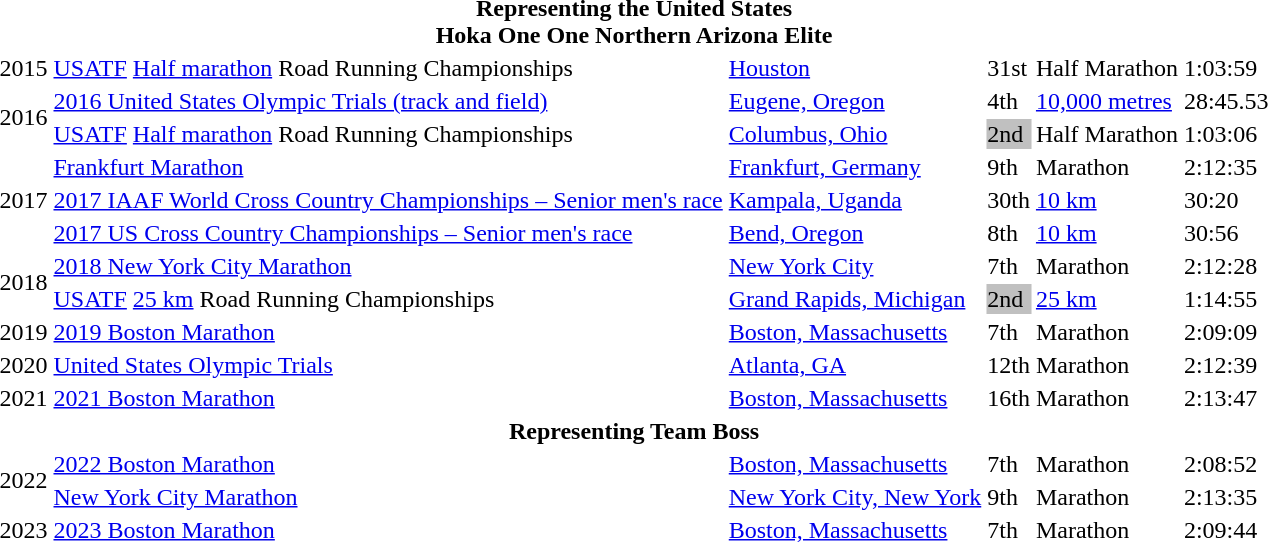<table>
<tr>
<th colspan="6">Representing the United States<br> Hoka One One Northern Arizona Elite</th>
</tr>
<tr>
<td rowspan=1>2015</td>
<td><a href='#'>USATF</a> <a href='#'>Half marathon</a> Road Running Championships</td>
<td><a href='#'>Houston</a></td>
<td>31st</td>
<td>Half Marathon</td>
<td>1:03:59</td>
</tr>
<tr>
<td rowspan=2>2016</td>
<td><a href='#'>2016 United States Olympic Trials (track and field)</a></td>
<td rowspan=1><a href='#'>Eugene, Oregon</a></td>
<td>4th</td>
<td><a href='#'>10,000 metres</a></td>
<td>28:45.53</td>
</tr>
<tr>
<td><a href='#'>USATF</a> <a href='#'>Half marathon</a> Road Running Championships</td>
<td><a href='#'>Columbus, Ohio</a></td>
<td bgcolor=silver>2nd</td>
<td>Half Marathon</td>
<td>1:03:06</td>
</tr>
<tr>
<td rowspan=3>2017</td>
<td><a href='#'>Frankfurt Marathon</a></td>
<td><a href='#'>Frankfurt, Germany</a></td>
<td>9th</td>
<td>Marathon</td>
<td>2:12:35</td>
</tr>
<tr>
<td><a href='#'>2017 IAAF World Cross Country Championships – Senior men's race</a></td>
<td><a href='#'>Kampala, Uganda</a></td>
<td>30th</td>
<td><a href='#'>10 km</a></td>
<td>30:20</td>
</tr>
<tr>
<td><a href='#'>2017 US Cross Country Championships – Senior men's race</a></td>
<td><a href='#'>Bend, Oregon</a></td>
<td>8th</td>
<td><a href='#'>10 km</a></td>
<td>30:56</td>
</tr>
<tr>
<td rowspan=2>2018</td>
<td><a href='#'>2018 New York City Marathon</a></td>
<td><a href='#'>New York City</a></td>
<td>7th</td>
<td>Marathon</td>
<td>2:12:28</td>
</tr>
<tr>
<td><a href='#'>USATF</a> <a href='#'>25 km</a> Road Running Championships</td>
<td><a href='#'>Grand Rapids, Michigan</a></td>
<td bgcolor=silver>2nd</td>
<td><a href='#'>25 km</a></td>
<td>1:14:55</td>
</tr>
<tr>
<td>2019</td>
<td><a href='#'>2019 Boston Marathon</a></td>
<td><a href='#'>Boston, Massachusetts</a></td>
<td>7th</td>
<td>Marathon</td>
<td>2:09:09</td>
</tr>
<tr>
<td>2020</td>
<td><a href='#'>United States Olympic Trials</a></td>
<td><a href='#'>Atlanta, GA</a></td>
<td>12th</td>
<td>Marathon</td>
<td>2:12:39</td>
</tr>
<tr>
<td>2021</td>
<td><a href='#'>2021 Boston Marathon</a></td>
<td><a href='#'>Boston, Massachusetts</a></td>
<td>16th</td>
<td>Marathon</td>
<td>2:13:47</td>
</tr>
<tr>
<th colspan="6">Representing Team Boss</th>
</tr>
<tr>
<td rowspan=2>2022</td>
<td><a href='#'>2022 Boston Marathon</a></td>
<td><a href='#'>Boston, Massachusetts</a></td>
<td>7th</td>
<td>Marathon</td>
<td>2:08:52</td>
</tr>
<tr>
<td><a href='#'>New York City Marathon</a></td>
<td><a href='#'>New York City, New York</a></td>
<td>9th</td>
<td>Marathon</td>
<td>2:13:35</td>
</tr>
<tr>
<td>2023</td>
<td><a href='#'>2023 Boston Marathon</a></td>
<td><a href='#'>Boston, Massachusetts</a></td>
<td>7th</td>
<td>Marathon</td>
<td>2:09:44</td>
</tr>
</table>
